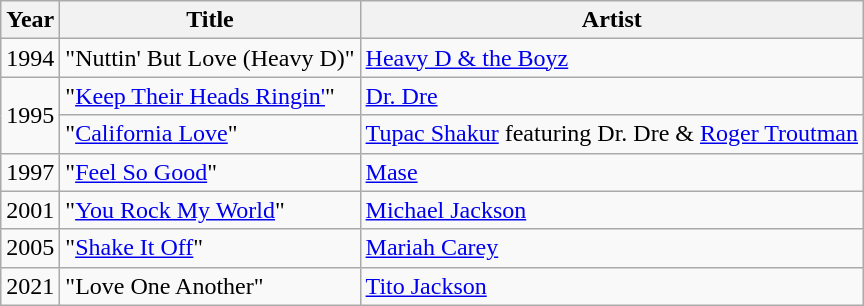<table class="wikitable sortable">
<tr>
<th>Year</th>
<th>Title</th>
<th>Artist</th>
</tr>
<tr>
<td>1994</td>
<td>"Nuttin' But Love (Heavy D)"</td>
<td><a href='#'>Heavy D & the Boyz</a></td>
</tr>
<tr>
<td rowspan="2">1995</td>
<td>"<a href='#'>Keep Their Heads Ringin'</a>"</td>
<td><a href='#'>Dr. Dre</a></td>
</tr>
<tr>
<td>"<a href='#'>California Love</a>"</td>
<td><a href='#'>Tupac Shakur</a> featuring Dr. Dre & <a href='#'>Roger Troutman</a></td>
</tr>
<tr>
<td>1997</td>
<td>"<a href='#'>Feel So Good</a>"</td>
<td><a href='#'>Mase</a></td>
</tr>
<tr>
<td>2001</td>
<td>"<a href='#'>You Rock My World</a>"</td>
<td><a href='#'>Michael Jackson</a></td>
</tr>
<tr>
<td>2005</td>
<td>"<a href='#'>Shake It Off</a>"</td>
<td><a href='#'>Mariah Carey</a></td>
</tr>
<tr>
<td>2021</td>
<td>"Love One Another"</td>
<td><a href='#'>Tito Jackson</a></td>
</tr>
</table>
